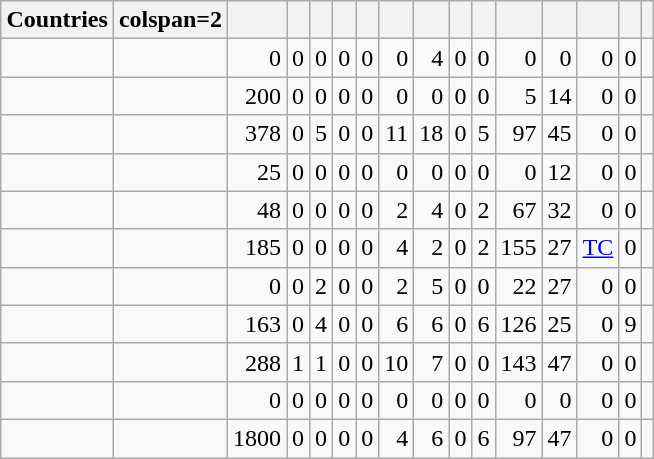<table class="sortable mw-datatable wikitable" style=margin:auto;text-align:right;>
<tr valign=bottom>
<th>Countries</th>
<th>colspan=2 </th>
<th></th>
<th></th>
<th></th>
<th></th>
<th></th>
<th></th>
<th></th>
<th></th>
<th></th>
<th></th>
<th></th>
<th></th>
<th></th>
<th></th>
</tr>
<tr>
<td align=left></td>
<td></td>
<td>0</td>
<td>0</td>
<td>0</td>
<td>0</td>
<td>0</td>
<td>0</td>
<td>4</td>
<td>0</td>
<td>0</td>
<td>0</td>
<td>0</td>
<td>0</td>
<td>0</td>
<td></td>
</tr>
<tr>
<td align=left></td>
<td></td>
<td>200</td>
<td>0</td>
<td>0</td>
<td>0</td>
<td>0</td>
<td>0</td>
<td>0</td>
<td>0</td>
<td>0</td>
<td>5</td>
<td>14</td>
<td>0</td>
<td>0</td>
<td></td>
</tr>
<tr>
<td align=left></td>
<td></td>
<td>378</td>
<td>0</td>
<td>5</td>
<td>0</td>
<td>0</td>
<td>11</td>
<td>18</td>
<td>0</td>
<td>5</td>
<td>97</td>
<td>45</td>
<td>0</td>
<td>0</td>
<td></td>
</tr>
<tr>
<td align=left></td>
<td></td>
<td>25</td>
<td>0</td>
<td>0</td>
<td>0</td>
<td>0</td>
<td>0</td>
<td>0</td>
<td>0</td>
<td>0</td>
<td>0</td>
<td>12</td>
<td>0</td>
<td>0</td>
<td></td>
</tr>
<tr>
<td align=left></td>
<td></td>
<td>48</td>
<td>0</td>
<td>0</td>
<td>0</td>
<td>0</td>
<td>2</td>
<td>4</td>
<td>0</td>
<td>2</td>
<td>67</td>
<td>32</td>
<td>0</td>
<td>0</td>
<td></td>
</tr>
<tr>
<td align=left></td>
<td></td>
<td>185</td>
<td>0</td>
<td>0</td>
<td>0</td>
<td>0</td>
<td>4</td>
<td>2</td>
<td>0</td>
<td>2</td>
<td>155</td>
<td>27</td>
<td><a href='#'>TC</a></td>
<td>0</td>
<td></td>
</tr>
<tr>
<td align=left></td>
<td></td>
<td>0</td>
<td>0</td>
<td>2</td>
<td>0</td>
<td>0</td>
<td>2</td>
<td>5</td>
<td>0</td>
<td>0</td>
<td>22</td>
<td>27</td>
<td>0</td>
<td>0</td>
<td></td>
</tr>
<tr>
<td align=left></td>
<td></td>
<td>163</td>
<td>0</td>
<td>4</td>
<td>0</td>
<td>0</td>
<td>6</td>
<td>6</td>
<td>0</td>
<td>6</td>
<td>126</td>
<td>25</td>
<td>0</td>
<td>9</td>
<td></td>
</tr>
<tr>
<td align=left></td>
<td></td>
<td>288</td>
<td>1</td>
<td>1</td>
<td>0</td>
<td>0</td>
<td>10</td>
<td>7</td>
<td>0</td>
<td>0</td>
<td>143</td>
<td>47</td>
<td>0</td>
<td>0</td>
<td></td>
</tr>
<tr>
<td align=left></td>
<td></td>
<td>0</td>
<td>0</td>
<td>0</td>
<td>0</td>
<td>0</td>
<td>0</td>
<td>0</td>
<td>0</td>
<td>0</td>
<td>0</td>
<td>0</td>
<td>0</td>
<td>0</td>
<td></td>
</tr>
<tr>
<td align=left></td>
<td></td>
<td>1800</td>
<td>0</td>
<td>0</td>
<td>0</td>
<td>0</td>
<td>4</td>
<td>6</td>
<td>0</td>
<td>6</td>
<td>97</td>
<td>47</td>
<td>0</td>
<td>0</td>
<td></td>
</tr>
</table>
